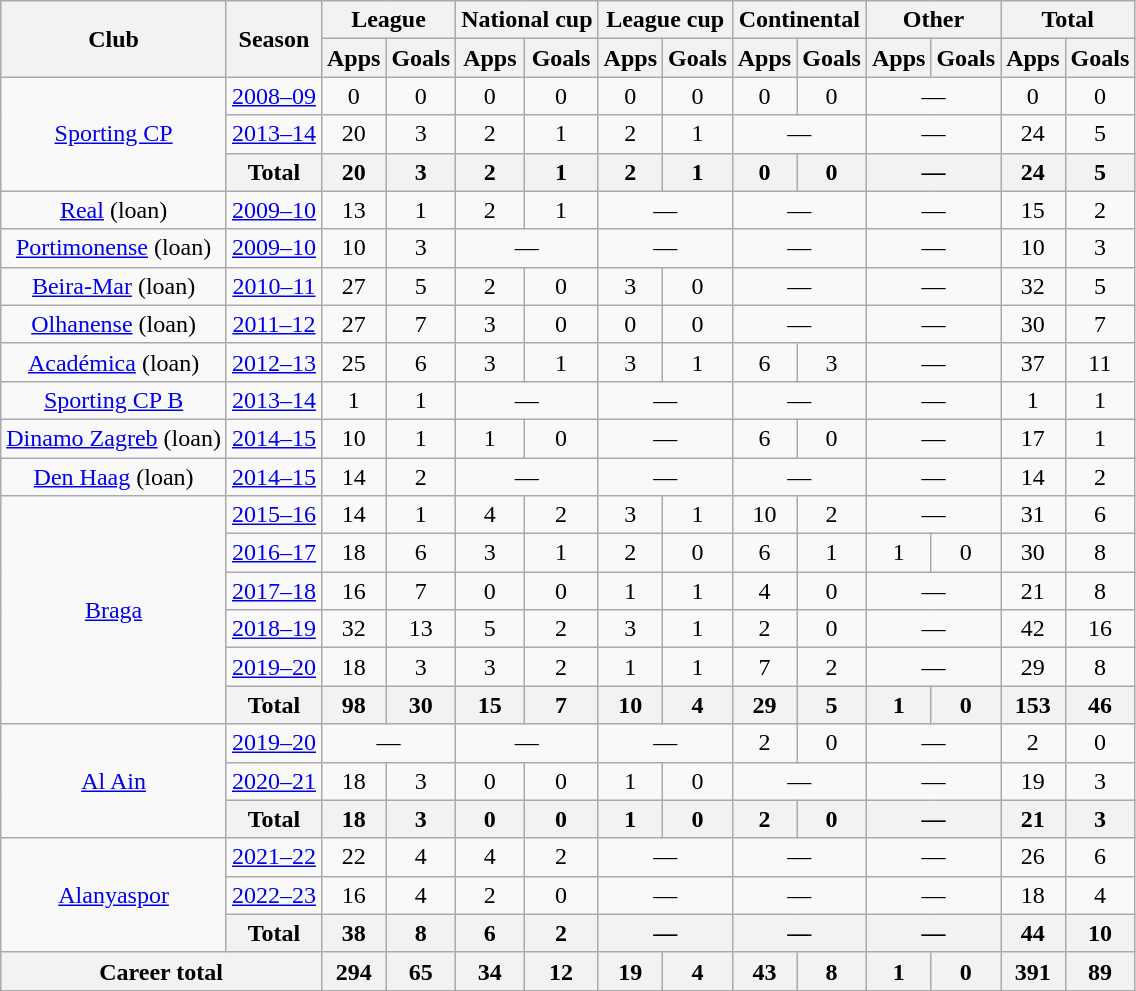<table class="wikitable" style="text-align:center">
<tr>
<th rowspan="2">Club</th>
<th rowspan="2">Season</th>
<th colspan="2">League</th>
<th colspan="2">National cup</th>
<th colspan="2">League cup</th>
<th colspan="2">Continental</th>
<th colspan="2">Other</th>
<th colspan="2">Total</th>
</tr>
<tr>
<th>Apps</th>
<th>Goals</th>
<th>Apps</th>
<th>Goals</th>
<th>Apps</th>
<th>Goals</th>
<th>Apps</th>
<th>Goals</th>
<th>Apps</th>
<th>Goals</th>
<th>Apps</th>
<th>Goals</th>
</tr>
<tr>
<td rowspan="3"><a href='#'>Sporting CP</a></td>
<td><a href='#'>2008–09</a></td>
<td>0</td>
<td>0</td>
<td>0</td>
<td>0</td>
<td>0</td>
<td>0</td>
<td>0</td>
<td>0</td>
<td colspan="2">—</td>
<td>0</td>
<td>0</td>
</tr>
<tr>
<td><a href='#'>2013–14</a></td>
<td>20</td>
<td>3</td>
<td>2</td>
<td>1</td>
<td>2</td>
<td>1</td>
<td colspan="2">—</td>
<td colspan="2">—</td>
<td>24</td>
<td>5</td>
</tr>
<tr>
<th>Total</th>
<th>20</th>
<th>3</th>
<th>2</th>
<th>1</th>
<th>2</th>
<th>1</th>
<th>0</th>
<th>0</th>
<th colspan="2">—</th>
<th>24</th>
<th>5</th>
</tr>
<tr>
<td><a href='#'>Real</a> (loan)</td>
<td><a href='#'>2009–10</a></td>
<td>13</td>
<td>1</td>
<td>2</td>
<td>1</td>
<td colspan="2">—</td>
<td colspan="2">—</td>
<td colspan="2">—</td>
<td>15</td>
<td>2</td>
</tr>
<tr>
<td><a href='#'>Portimonense</a> (loan)</td>
<td><a href='#'>2009–10</a></td>
<td>10</td>
<td>3</td>
<td colspan="2">—</td>
<td colspan="2">—</td>
<td colspan="2">—</td>
<td colspan="2">—</td>
<td>10</td>
<td>3</td>
</tr>
<tr>
<td><a href='#'>Beira-Mar</a> (loan)</td>
<td><a href='#'>2010–11</a></td>
<td>27</td>
<td>5</td>
<td>2</td>
<td>0</td>
<td>3</td>
<td>0</td>
<td colspan="2">—</td>
<td colspan="2">—</td>
<td>32</td>
<td>5</td>
</tr>
<tr>
<td><a href='#'>Olhanense</a> (loan)</td>
<td><a href='#'>2011–12</a></td>
<td>27</td>
<td>7</td>
<td>3</td>
<td>0</td>
<td>0</td>
<td>0</td>
<td colspan="2">—</td>
<td colspan="2">—</td>
<td>30</td>
<td>7</td>
</tr>
<tr>
<td><a href='#'>Académica</a> (loan)</td>
<td><a href='#'>2012–13</a></td>
<td>25</td>
<td>6</td>
<td>3</td>
<td>1</td>
<td>3</td>
<td>1</td>
<td>6</td>
<td>3</td>
<td colspan="2">—</td>
<td>37</td>
<td>11</td>
</tr>
<tr>
<td><a href='#'>Sporting CP B</a></td>
<td><a href='#'>2013–14</a></td>
<td>1</td>
<td>1</td>
<td colspan="2">—</td>
<td colspan="2">—</td>
<td colspan="2">—</td>
<td colspan="2">—</td>
<td>1</td>
<td>1</td>
</tr>
<tr>
<td><a href='#'>Dinamo Zagreb</a> (loan)</td>
<td><a href='#'>2014–15</a></td>
<td>10</td>
<td>1</td>
<td>1</td>
<td>0</td>
<td colspan="2">—</td>
<td>6</td>
<td>0</td>
<td colspan="2">—</td>
<td>17</td>
<td>1</td>
</tr>
<tr>
<td><a href='#'>Den Haag</a> (loan)</td>
<td><a href='#'>2014–15</a></td>
<td>14</td>
<td>2</td>
<td colspan="2">—</td>
<td colspan="2">—</td>
<td colspan="2">—</td>
<td colspan="2">—</td>
<td>14</td>
<td>2</td>
</tr>
<tr>
<td rowspan="6"><a href='#'>Braga</a></td>
<td><a href='#'>2015–16</a></td>
<td>14</td>
<td>1</td>
<td>4</td>
<td>2</td>
<td>3</td>
<td>1</td>
<td>10</td>
<td>2</td>
<td colspan="2">—</td>
<td>31</td>
<td>6</td>
</tr>
<tr>
<td><a href='#'>2016–17</a></td>
<td>18</td>
<td>6</td>
<td>3</td>
<td>1</td>
<td>2</td>
<td>0</td>
<td>6</td>
<td>1</td>
<td>1</td>
<td>0</td>
<td>30</td>
<td>8</td>
</tr>
<tr>
<td><a href='#'>2017–18</a></td>
<td>16</td>
<td>7</td>
<td>0</td>
<td>0</td>
<td>1</td>
<td>1</td>
<td>4</td>
<td>0</td>
<td colspan="2">—</td>
<td>21</td>
<td>8</td>
</tr>
<tr>
<td><a href='#'>2018–19</a></td>
<td>32</td>
<td>13</td>
<td>5</td>
<td>2</td>
<td>3</td>
<td>1</td>
<td>2</td>
<td>0</td>
<td colspan="2">—</td>
<td>42</td>
<td>16</td>
</tr>
<tr>
<td><a href='#'>2019–20</a></td>
<td>18</td>
<td>3</td>
<td>3</td>
<td>2</td>
<td>1</td>
<td>1</td>
<td>7</td>
<td>2</td>
<td colspan="2">—</td>
<td>29</td>
<td>8</td>
</tr>
<tr>
<th>Total</th>
<th>98</th>
<th>30</th>
<th>15</th>
<th>7</th>
<th>10</th>
<th>4</th>
<th>29</th>
<th>5</th>
<th>1</th>
<th>0</th>
<th>153</th>
<th>46</th>
</tr>
<tr>
<td rowspan="3"><a href='#'>Al Ain</a></td>
<td><a href='#'>2019–20</a></td>
<td colspan="2">—</td>
<td colspan="2">—</td>
<td colspan="2">—</td>
<td>2</td>
<td>0</td>
<td colspan="2">—</td>
<td>2</td>
<td>0</td>
</tr>
<tr>
<td><a href='#'>2020–21</a></td>
<td>18</td>
<td>3</td>
<td>0</td>
<td>0</td>
<td>1</td>
<td>0</td>
<td colspan="2">—</td>
<td colspan="2">—</td>
<td>19</td>
<td>3</td>
</tr>
<tr>
<th>Total</th>
<th>18</th>
<th>3</th>
<th>0</th>
<th>0</th>
<th>1</th>
<th>0</th>
<th>2</th>
<th>0</th>
<th colspan="2">—</th>
<th>21</th>
<th>3</th>
</tr>
<tr>
<td rowspan="3"><a href='#'>Alanyaspor</a></td>
<td><a href='#'>2021–22</a></td>
<td>22</td>
<td>4</td>
<td>4</td>
<td>2</td>
<td colspan="2">—</td>
<td colspan="2">—</td>
<td colspan="2">—</td>
<td>26</td>
<td>6</td>
</tr>
<tr>
<td><a href='#'>2022–23</a></td>
<td>16</td>
<td>4</td>
<td>2</td>
<td>0</td>
<td colspan="2">—</td>
<td colspan="2">—</td>
<td colspan="2">—</td>
<td>18</td>
<td>4</td>
</tr>
<tr>
<th>Total</th>
<th>38</th>
<th>8</th>
<th>6</th>
<th>2</th>
<th colspan="2">—</th>
<th colspan="2">—</th>
<th colspan="2">—</th>
<th>44</th>
<th>10</th>
</tr>
<tr>
<th colspan="2">Career total</th>
<th>294</th>
<th>65</th>
<th>34</th>
<th>12</th>
<th>19</th>
<th>4</th>
<th>43</th>
<th>8</th>
<th>1</th>
<th>0</th>
<th>391</th>
<th>89</th>
</tr>
</table>
